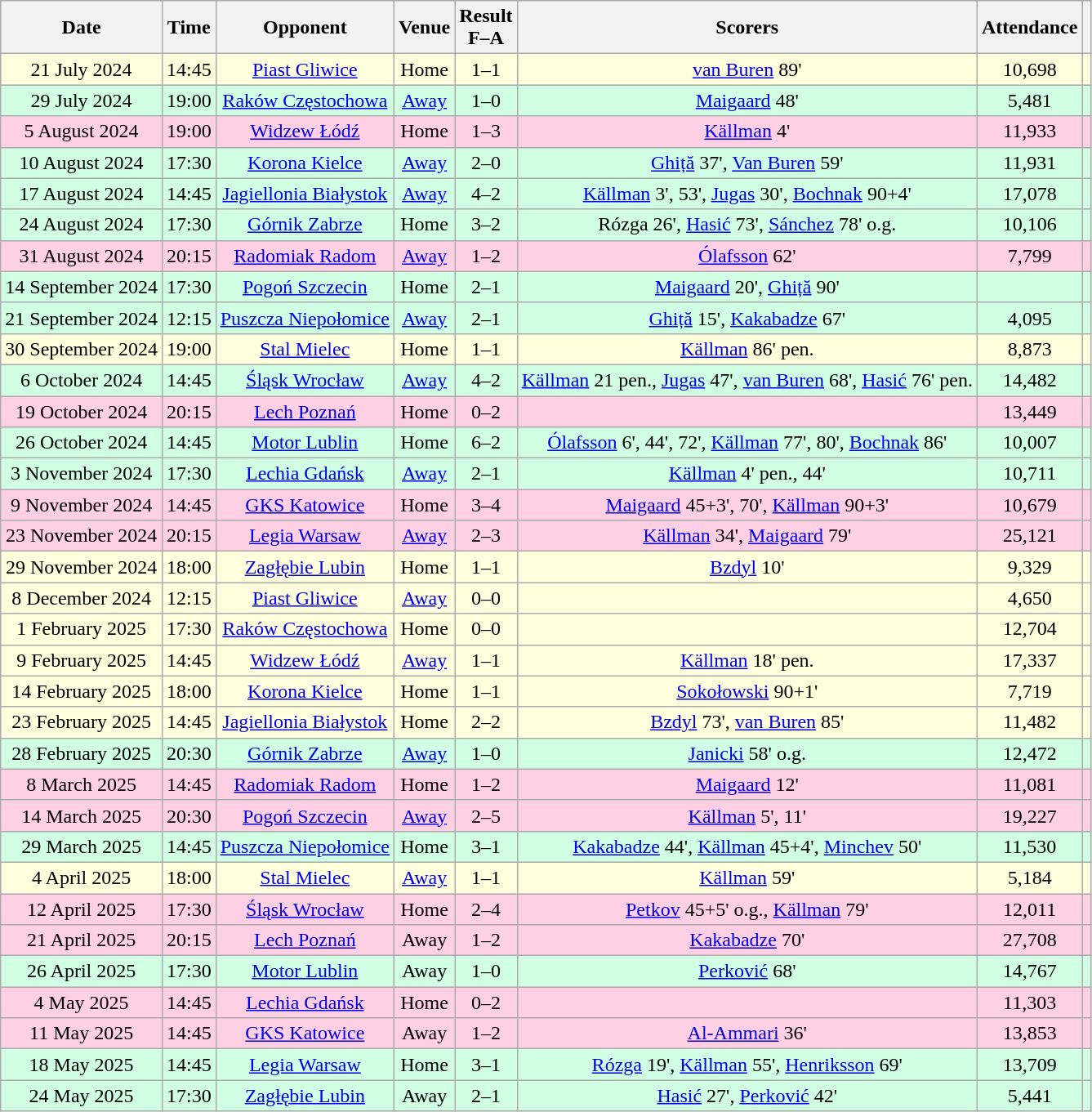<table class="wikitable sortable" style="text-align:center">
<tr>
<th>Date</th>
<th>Time</th>
<th>Opponent</th>
<th>Venue</th>
<th>Result<br>F–A</th>
<th class="unsortable">Scorers</th>
<th>Attendance</th>
<th class="unsortable"></th>
</tr>
<tr bgcolor="#ffffdd">
<td>21 July 2024</td>
<td>14:45</td>
<td><a href='#'>Piast Gliwice</a></td>
<td>Home</td>
<td>1–1</td>
<td><a href='#'>van Buren</a> 89'</td>
<td>10,698</td>
<td></td>
</tr>
<tr bgcolor="#d0ffe3">
<td>29 July 2024</td>
<td>19:00</td>
<td><a href='#'>Raków Częstochowa</a></td>
<td><a href='#'>Away</a></td>
<td>1–0</td>
<td><a href='#'>Maigaard</a> 48'</td>
<td>5,481</td>
<td></td>
</tr>
<tr bgcolor="#ffd0e3">
<td>5 August 2024</td>
<td>19:00</td>
<td><a href='#'>Widzew Łódź</a></td>
<td>Home</td>
<td>1–3</td>
<td><a href='#'>Källman</a> 4'</td>
<td>11,933</td>
<td></td>
</tr>
<tr bgcolor="#d0ffe3">
<td>10 August 2024</td>
<td>17:30</td>
<td><a href='#'>Korona Kielce</a></td>
<td><a href='#'>Away</a></td>
<td>2–0</td>
<td><a href='#'>Ghiță</a> 37', <a href='#'>Van Buren</a> 59'</td>
<td>11,931</td>
<td></td>
</tr>
<tr bgcolor="#d0ffe3">
<td>17 August 2024</td>
<td>14:45</td>
<td><a href='#'>Jagiellonia Białystok</a></td>
<td><a href='#'>Away</a></td>
<td>4–2</td>
<td><a href='#'>Källman</a> 3', 53', <a href='#'>Jugas</a> 30', <a href='#'>Bochnak</a> 90+4'</td>
<td>17,078</td>
<td></td>
</tr>
<tr bgcolor="#d0ffe3">
<td>24 August 2024</td>
<td>17:30</td>
<td><a href='#'>Górnik Zabrze</a></td>
<td>Home</td>
<td>3–2</td>
<td>Rózga 26', <a href='#'>Hasić</a> 73', <a href='#'>Sánchez</a> 78' o.g.</td>
<td>10,106</td>
<td></td>
</tr>
<tr bgcolor="#ffd0e3">
<td>31 August 2024</td>
<td>20:15</td>
<td><a href='#'>Radomiak Radom</a></td>
<td><a href='#'>Away</a></td>
<td>1–2</td>
<td><a href='#'>Ólafsson</a> 62'</td>
<td>7,799</td>
<td></td>
</tr>
<tr bgcolor="#d0ffe3">
<td>14 September 2024</td>
<td>17:30</td>
<td><a href='#'>Pogoń Szczecin</a></td>
<td>Home</td>
<td>2–1</td>
<td><a href='#'>Maigaard</a> 20', <a href='#'>Ghiță</a> 90'</td>
<td></td>
<td></td>
</tr>
<tr bgcolor="#d0ffe3">
<td>21 September 2024</td>
<td>12:15</td>
<td><a href='#'>Puszcza Niepołomice</a></td>
<td><a href='#'>Away</a></td>
<td>2–1</td>
<td><a href='#'>Ghiță</a> 15', <a href='#'>Kakabadze</a> 67'</td>
<td>4,095</td>
<td></td>
</tr>
<tr bgcolor="#ffffdd">
<td>30 September 2024</td>
<td>19:00</td>
<td><a href='#'>Stal Mielec</a></td>
<td>Home</td>
<td>1–1</td>
<td><a href='#'>Källman</a> 86' pen.</td>
<td>8,873</td>
<td></td>
</tr>
<tr bgcolor="#d0ffe3">
<td>6 October 2024</td>
<td>14:45</td>
<td><a href='#'>Śląsk Wrocław</a></td>
<td><a href='#'>Away</a></td>
<td>4–2</td>
<td><a href='#'>Källman</a> 21 pen., <a href='#'>Jugas</a> 47', <a href='#'>van Buren</a> 68', <a href='#'>Hasić</a> 76' pen.</td>
<td>14,482</td>
<td></td>
</tr>
<tr bgcolor="#ffd0e3">
<td>19 October 2024</td>
<td>20:15</td>
<td><a href='#'>Lech Poznań</a></td>
<td>Home</td>
<td>0–2</td>
<td></td>
<td>13,449</td>
<td></td>
</tr>
<tr bgcolor="#d0ffe3">
<td>26 October 2024</td>
<td>14:45</td>
<td><a href='#'>Motor Lublin</a></td>
<td>Home</td>
<td>6–2</td>
<td><a href='#'>Ólafsson</a> 6', 44', 72', <a href='#'>Källman</a> 77', 80', <a href='#'>Bochnak</a> 86'</td>
<td>10,007</td>
<td></td>
</tr>
<tr bgcolor="#d0ffe3">
<td>3 November 2024</td>
<td>17:30</td>
<td><a href='#'>Lechia Gdańsk</a></td>
<td><a href='#'>Away</a></td>
<td>2–1</td>
<td><a href='#'>Källman</a> 4' pen., 44'</td>
<td>10,711</td>
<td></td>
</tr>
<tr bgcolor="#ffd0e3">
<td>9 November 2024</td>
<td>14:45</td>
<td><a href='#'>GKS Katowice</a></td>
<td>Home</td>
<td>3–4</td>
<td><a href='#'>Maigaard</a> 45+3', 70', <a href='#'>Källman</a> 90+3'</td>
<td>10,679</td>
<td></td>
</tr>
<tr bgcolor="#ffd0e3">
<td>23 November 2024</td>
<td>20:15</td>
<td><a href='#'>Legia Warsaw</a></td>
<td><a href='#'>Away</a></td>
<td>2–3</td>
<td><a href='#'>Källman</a> 34', <a href='#'>Maigaard</a> 79'</td>
<td>25,121</td>
<td></td>
</tr>
<tr bgcolor="#ffffdd">
<td>29 November 2024</td>
<td>18:00</td>
<td><a href='#'>Zagłębie Lubin</a></td>
<td>Home</td>
<td>1–1</td>
<td><a href='#'>Bzdyl</a> 10'</td>
<td>9,329</td>
<td></td>
</tr>
<tr bgcolor="#ffffdd">
<td>8 December 2024</td>
<td>12:15</td>
<td><a href='#'>Piast Gliwice</a></td>
<td><a href='#'>Away</a></td>
<td>0–0</td>
<td></td>
<td>4,650</td>
<td></td>
</tr>
<tr bgcolor="#ffffdd">
<td>1 February 2025</td>
<td>17:30</td>
<td><a href='#'>Raków Częstochowa</a></td>
<td>Home</td>
<td>0–0</td>
<td></td>
<td>12,704</td>
<td></td>
</tr>
<tr bgcolor="#ffffdd">
<td>9 February 2025</td>
<td>14:45</td>
<td><a href='#'>Widzew Łódź</a></td>
<td><a href='#'>Away</a></td>
<td>1–1</td>
<td><a href='#'>Källman</a> 18' pen.</td>
<td>17,337</td>
<td></td>
</tr>
<tr bgcolor="#ffffdd">
<td>14 February 2025</td>
<td>18:00</td>
<td><a href='#'>Korona Kielce</a></td>
<td>Home</td>
<td>1–1</td>
<td><a href='#'>Sokołowski</a> 90+1'</td>
<td>7,719</td>
<td></td>
</tr>
<tr bgcolor="#ffffdd">
<td>23 February 2025</td>
<td>14:45</td>
<td><a href='#'>Jagiellonia Białystok</a></td>
<td>Home</td>
<td>2–2</td>
<td><a href='#'>Bzdyl</a> 73', <a href='#'>van Buren</a> 85'</td>
<td>11,482</td>
<td></td>
</tr>
<tr bgcolor="#d0ffe3">
<td>28 February 2025</td>
<td>20:30</td>
<td><a href='#'>Górnik Zabrze</a></td>
<td><a href='#'>Away</a></td>
<td>1–0</td>
<td><a href='#'>Janicki</a> 58' o.g.</td>
<td>12,472</td>
<td></td>
</tr>
<tr bgcolor="#ffd0e3">
<td>8 March 2025</td>
<td>14:45</td>
<td><a href='#'>Radomiak Radom</a></td>
<td>Home</td>
<td>1–2</td>
<td><a href='#'>Maigaard</a> 12'</td>
<td>11,081</td>
<td></td>
</tr>
<tr bgcolor="#ffd0e3">
<td>14 March 2025</td>
<td>20:30</td>
<td><a href='#'>Pogoń Szczecin</a></td>
<td><a href='#'>Away</a></td>
<td>2–5</td>
<td><a href='#'>Källman</a> 5', 11'</td>
<td>19,227</td>
<td></td>
</tr>
<tr bgcolor="#d0ffe3">
<td>29 March 2025</td>
<td>14:45</td>
<td><a href='#'>Puszcza Niepołomice</a></td>
<td>Home</td>
<td>3–1</td>
<td><a href='#'>Kakabadze</a> 44', <a href='#'>Källman</a> 45+4', <a href='#'>Minchev</a> 50'</td>
<td>11,530</td>
<td></td>
</tr>
<tr bgcolor="#ffffdd">
<td>4 April 2025</td>
<td>18:00</td>
<td><a href='#'>Stal Mielec</a></td>
<td><a href='#'>Away</a></td>
<td>1–1</td>
<td><a href='#'>Källman</a> 59'</td>
<td>5,184</td>
<td></td>
</tr>
<tr bgcolor="#ffd0e3">
<td>12 April 2025</td>
<td>17:30</td>
<td><a href='#'>Śląsk Wrocław</a></td>
<td>Home</td>
<td>2–4</td>
<td><a href='#'>Petkov</a> 45+5' o.g., <a href='#'>Källman</a> 79'</td>
<td>12,011</td>
<td></td>
</tr>
<tr bgcolor="#ffd0e3">
<td>21 April 2025</td>
<td>20:15</td>
<td><a href='#'>Lech Poznań</a></td>
<td>Away</td>
<td>1–2</td>
<td><a href='#'>Kakabadze</a> 70'</td>
<td>27,708</td>
<td></td>
</tr>
<tr bgcolor="#d0ffe3">
<td>26 April 2025</td>
<td>17:30</td>
<td><a href='#'>Motor Lublin</a></td>
<td>Away</td>
<td>1–0</td>
<td><a href='#'>Perković</a> 68'</td>
<td>14,767</td>
<td></td>
</tr>
<tr bgcolor="#ffd0e3">
<td>4 May 2025</td>
<td>14:45</td>
<td><a href='#'>Lechia Gdańsk</a></td>
<td>Home</td>
<td>0–2</td>
<td></td>
<td>11,303</td>
<td></td>
</tr>
<tr bgcolor="#ffd0e3">
<td>11 May 2025</td>
<td>14:45</td>
<td><a href='#'>GKS Katowice</a></td>
<td>Away</td>
<td>1–2</td>
<td><a href='#'>Al-Ammari</a> 36'</td>
<td>13,853</td>
<td></td>
</tr>
<tr bgcolor="#d0ffe3">
<td>18 May 2025</td>
<td>14:45</td>
<td><a href='#'>Legia Warsaw</a></td>
<td>Home</td>
<td>3–1</td>
<td><a href='#'>Rózga</a> 19', <a href='#'>Källman</a> 55', <a href='#'>Henriksson</a> 69'</td>
<td>13,709</td>
<td></td>
</tr>
<tr bgcolor="#d0ffe3">
<td>24 May 2025</td>
<td>17:30</td>
<td><a href='#'>Zagłębie Lubin</a></td>
<td>Away</td>
<td>2–1</td>
<td><a href='#'>Hasić</a> 27', <a href='#'>Perković</a> 42'</td>
<td>5,441</td>
<td></td>
</tr>
</table>
